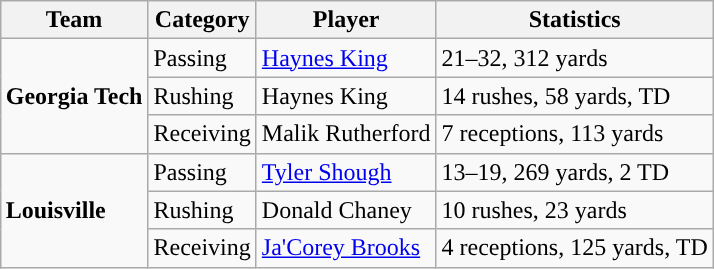<table class="wikitable" style="float: right;">
<tr>
<th>Team</th>
<th>Category</th>
<th>Player</th>
<th>Statistics</th>
</tr>
<tr>
<td rowspan=3><strong>Georgia Tech</strong></td>
<td>Passing</td>
<td><a href='#'>Haynes King</a></td>
<td>21–32, 312 yards</td>
</tr>
<tr>
<td>Rushing</td>
<td>Haynes King</td>
<td>14 rushes, 58 yards, TD</td>
</tr>
<tr>
<td>Receiving</td>
<td>Malik Rutherford</td>
<td>7 receptions, 113 yards</td>
</tr>
<tr>
<td rowspan=3><strong>Louisville</strong></td>
<td>Passing</td>
<td><a href='#'>Tyler Shough</a></td>
<td>13–19, 269 yards, 2 TD</td>
</tr>
<tr>
<td>Rushing</td>
<td>Donald Chaney</td>
<td>10 rushes, 23 yards</td>
</tr>
<tr>
<td>Receiving</td>
<td><a href='#'>Ja'Corey Brooks</a></td>
<td>4 receptions, 125 yards, TD</td>
</tr>
</table>
